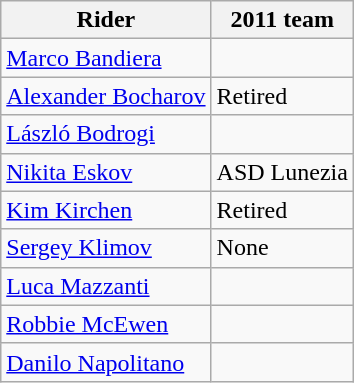<table class="wikitable">
<tr>
<th>Rider</th>
<th>2011 team</th>
</tr>
<tr>
<td><a href='#'>Marco Bandiera</a></td>
<td></td>
</tr>
<tr>
<td><a href='#'>Alexander Bocharov</a></td>
<td>Retired</td>
</tr>
<tr>
<td><a href='#'>László Bodrogi</a></td>
<td></td>
</tr>
<tr>
<td><a href='#'>Nikita Eskov</a></td>
<td>ASD Lunezia</td>
</tr>
<tr>
<td><a href='#'>Kim Kirchen</a></td>
<td>Retired</td>
</tr>
<tr>
<td><a href='#'>Sergey Klimov</a></td>
<td>None</td>
</tr>
<tr>
<td><a href='#'>Luca Mazzanti</a></td>
<td></td>
</tr>
<tr>
<td><a href='#'>Robbie McEwen</a></td>
<td></td>
</tr>
<tr>
<td><a href='#'>Danilo Napolitano</a></td>
<td></td>
</tr>
</table>
